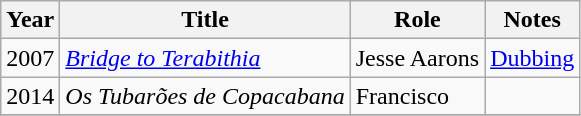<table class="wikitable">
<tr>
<th>Year</th>
<th>Title</th>
<th>Role</th>
<th>Notes</th>
</tr>
<tr>
<td>2007</td>
<td><em><a href='#'>Bridge to Terabithia</a></em></td>
<td>Jesse Aarons</td>
<td><a href='#'>Dubbing</a></td>
</tr>
<tr>
<td>2014</td>
<td><em>Os Tubarões de Copacabana</em></td>
<td>Francisco</td>
<td></td>
</tr>
<tr>
</tr>
</table>
